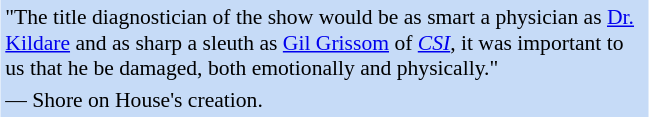<table class="toccolours" style="float: right; margin-left: 1em; margin-right: 2em; font-size: 90%; background:#c6dbf7; color:black; width:30em; max-width: 40%;">
<tr>
<td style="text-align: left;">"The title diagnostician of the show would be as smart a physician as <a href='#'>Dr. Kildare</a> and as sharp a sleuth as <a href='#'>Gil Grissom</a> of <em><a href='#'>CSI</a></em>, it was important to us that he be damaged, both emotionally and physically."</td>
</tr>
<tr>
<td style="text-align: left;">— Shore on House's creation.</td>
</tr>
</table>
